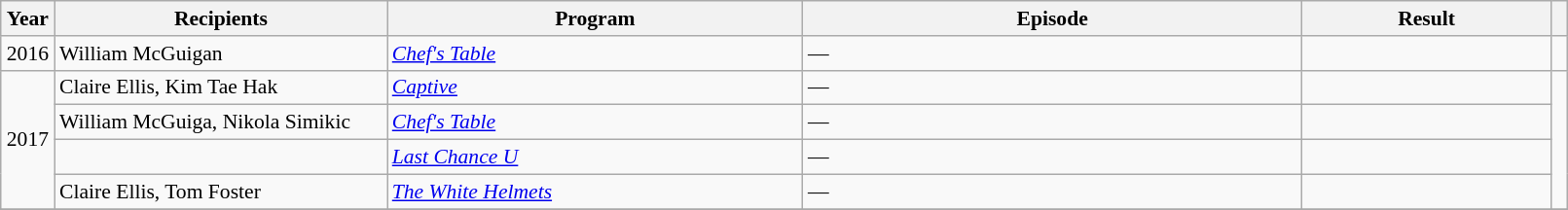<table class="wikitable plainrowheaders" style="font-size: 90%" width=85%>
<tr>
<th scope="col" style="width:2%;">Year</th>
<th scope="col" style="width:20%;">Recipients</th>
<th scope="col" style="width:25%;">Program</th>
<th scope="col" style="width:30%;">Episode</th>
<th scope="col" style="width:15%;">Result</th>
<th scope="col" class="unsortable" style="width:1%;"></th>
</tr>
<tr>
<td style="text-align:center;">2016</td>
<td>William McGuigan</td>
<td><em><a href='#'>Chef's Table</a></em></td>
<td>—</td>
<td></td>
<td style="text-align:center;"></td>
</tr>
<tr>
<td rowspan="4" style="text-align:center;">2017</td>
<td>Claire Ellis, Kim Tae Hak</td>
<td><em><a href='#'>Captive</a></em></td>
<td>—</td>
<td></td>
<td rowspan="4" style="text-align:center;"></td>
</tr>
<tr>
<td>William McGuiga, Nikola Simikic</td>
<td><em><a href='#'>Chef's Table</a></em></td>
<td>—</td>
<td></td>
</tr>
<tr>
<td></td>
<td><em><a href='#'>Last Chance U</a></em></td>
<td>—</td>
<td></td>
</tr>
<tr>
<td>Claire Ellis, Tom Foster</td>
<td><em><a href='#'>The White Helmets</a></em></td>
<td>—</td>
<td></td>
</tr>
<tr>
</tr>
</table>
